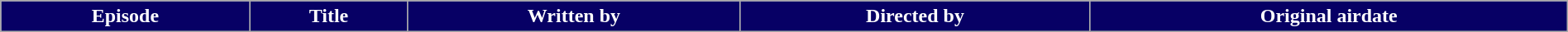<table class="wikitable plainrowheaders" style="width:100%;">
<tr style="color:#fff;">
<th style="background:#070065;">Episode</th>
<th style="background:#070065;">Title</th>
<th style="background:#070065;">Written by</th>
<th style="background:#070065;">Directed by</th>
<th style="background:#070065;">Original airdate<br>








</th>
</tr>
</table>
